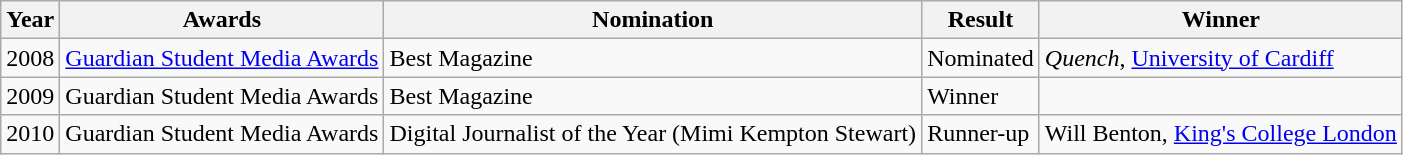<table class="wikitable" style="font-align: center">
<tr>
<th>Year</th>
<th>Awards</th>
<th>Nomination</th>
<th>Result</th>
<th>Winner</th>
</tr>
<tr>
<td>2008</td>
<td><a href='#'>Guardian Student Media Awards</a></td>
<td>Best Magazine</td>
<td>Nominated</td>
<td><em>Quench</em>, <a href='#'>University of Cardiff</a></td>
</tr>
<tr>
<td>2009</td>
<td>Guardian Student Media Awards</td>
<td>Best Magazine</td>
<td>Winner</td>
<td></td>
</tr>
<tr>
<td>2010</td>
<td>Guardian Student Media Awards</td>
<td>Digital Journalist of the Year (Mimi Kempton Stewart)</td>
<td>Runner-up</td>
<td>Will Benton, <a href='#'>King's College London</a>  </td>
</tr>
</table>
